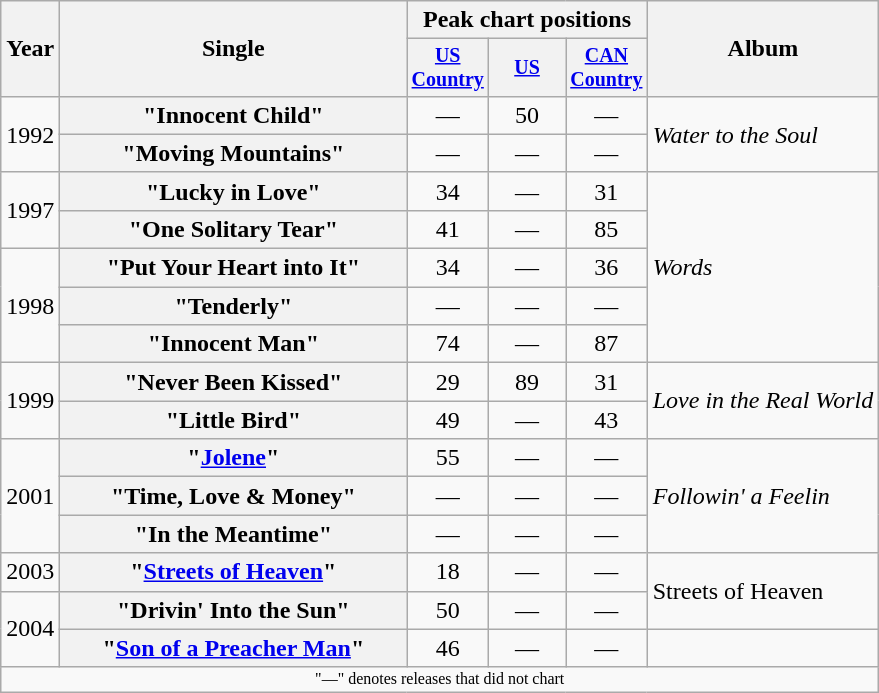<table class="wikitable plainrowheaders" style="text-align:center;">
<tr>
<th rowspan="2">Year</th>
<th rowspan="2" style="width:14em;">Single</th>
<th colspan="3">Peak chart positions</th>
<th rowspan="2">Album</th>
</tr>
<tr style="font-size:smaller;">
<th style="width:45px;"><a href='#'>US Country</a><br></th>
<th style="width:45px;"><a href='#'>US</a><br></th>
<th style="width:45px;"><a href='#'>CAN Country</a></th>
</tr>
<tr>
<td rowspan="2">1992</td>
<th scope="row">"Innocent Child"</th>
<td>—</td>
<td>50</td>
<td>—</td>
<td rowspan="2" style="text-align:left;"><em>Water to the Soul</em> </td>
</tr>
<tr>
<th scope="row">"Moving Mountains"</th>
<td>—</td>
<td>—</td>
<td>—</td>
</tr>
<tr>
<td rowspan="2">1997</td>
<th scope="row">"Lucky in Love"</th>
<td>34</td>
<td>—</td>
<td>31</td>
<td style="text-align:left;" rowspan="5"><em>Words</em></td>
</tr>
<tr>
<th scope="row">"One Solitary Tear"</th>
<td>41</td>
<td>—</td>
<td>85</td>
</tr>
<tr>
<td rowspan="3">1998</td>
<th scope="row">"Put Your Heart into It"</th>
<td>34</td>
<td>—</td>
<td>36</td>
</tr>
<tr>
<th scope="row">"Tenderly"</th>
<td>—</td>
<td>—</td>
<td>—</td>
</tr>
<tr>
<th scope="row">"Innocent Man"</th>
<td>74</td>
<td>—</td>
<td>87</td>
</tr>
<tr>
<td rowspan="2">1999</td>
<th scope="row">"Never Been Kissed"</th>
<td>29</td>
<td>89</td>
<td>31</td>
<td style="text-align:left;" rowspan="2"><em>Love in the Real World</em></td>
</tr>
<tr>
<th scope="row">"Little Bird"</th>
<td>49</td>
<td>—</td>
<td>43</td>
</tr>
<tr>
<td rowspan="3">2001</td>
<th scope="row">"<a href='#'>Jolene</a>"</th>
<td>55</td>
<td>—</td>
<td>—</td>
<td style="text-align:left;" rowspan="3"><em>Followin' a Feelin<strong></td>
</tr>
<tr>
<th scope="row">"Time, Love & Money"</th>
<td>—</td>
<td>—</td>
<td>—</td>
</tr>
<tr>
<th scope="row">"In the Meantime"</th>
<td>—</td>
<td>—</td>
<td>—</td>
</tr>
<tr>
<td>2003</td>
<th scope="row">"<a href='#'>Streets of Heaven</a>"</th>
<td>18</td>
<td>—</td>
<td>—</td>
<td style="text-align:left;" rowspan="2"></em>Streets of Heaven<em></td>
</tr>
<tr>
<td rowspan="2">2004</td>
<th scope="row">"Drivin' Into the Sun"</th>
<td>50</td>
<td>—</td>
<td>—</td>
</tr>
<tr>
<th scope="row">"<a href='#'>Son of a Preacher Man</a>"</th>
<td>46</td>
<td>—</td>
<td>—</td>
<td></td>
</tr>
<tr>
<td colspan="6" style="font-size:8pt">"—" denotes releases that did not chart</td>
</tr>
</table>
